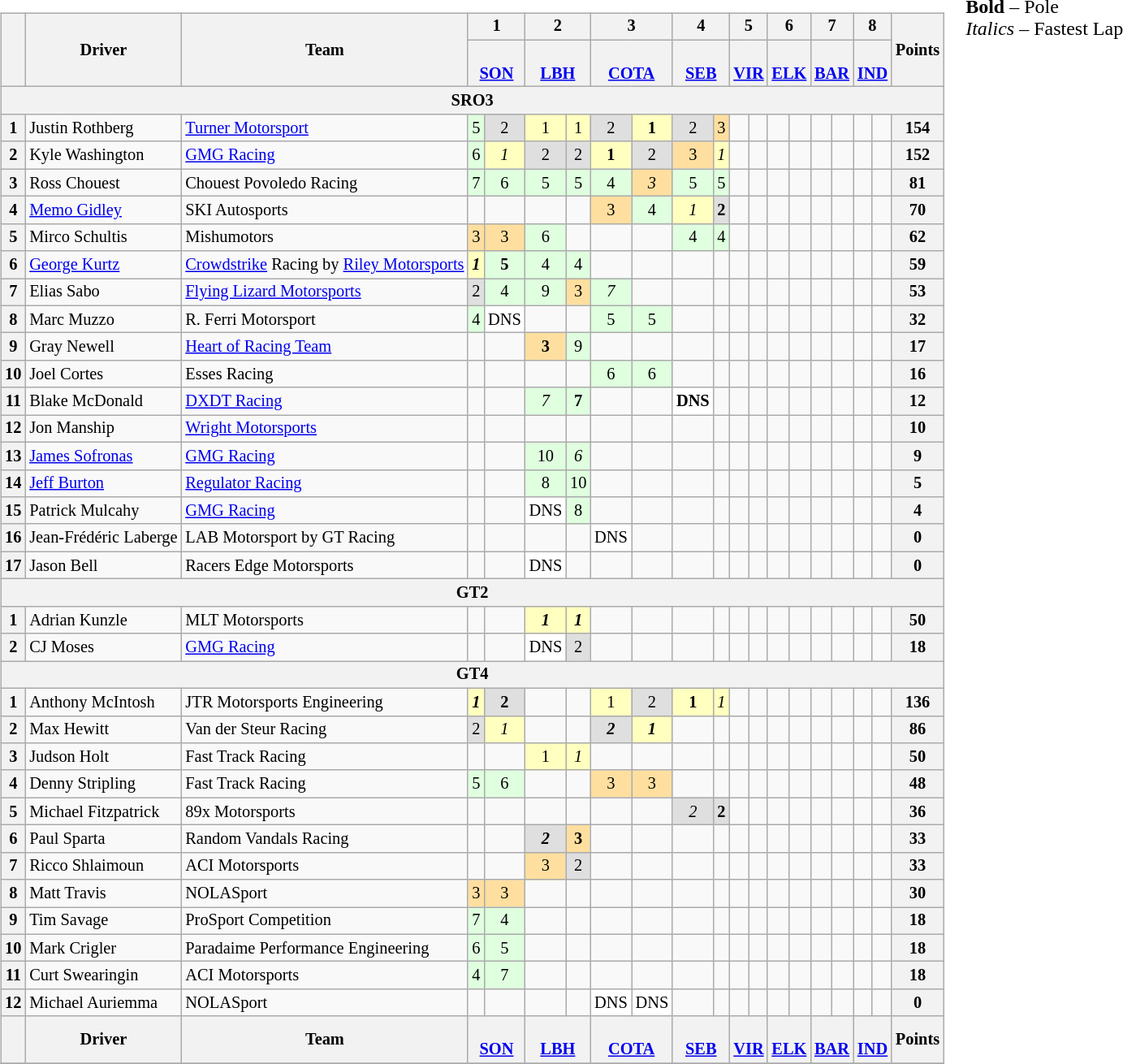<table>
<tr>
<td valign="top"><br><table class="wikitable" style="font-size:85%; text-align:center;">
<tr>
<th rowspan=2></th>
<th rowspan=2>Driver</th>
<th rowspan=2>Team</th>
<th colspan=2>1</th>
<th colspan=2>2</th>
<th colspan=2>3</th>
<th colspan=2>4</th>
<th colspan=2>5</th>
<th colspan=2>6</th>
<th colspan=2>7</th>
<th colspan=2>8</th>
<th rowspan=2>Points</th>
</tr>
<tr>
<th colspan=2><br><a href='#'>SON</a></th>
<th colspan=2><br><a href='#'>LBH</a></th>
<th colspan=2><br><a href='#'>COTA</a></th>
<th colspan=2><br><a href='#'>SEB</a></th>
<th colspan=2><br><a href='#'>VIR</a></th>
<th colspan=2><br><a href='#'>ELK</a></th>
<th colspan=2><br><a href='#'>BAR</a></th>
<th colspan=2><br><a href='#'>IND</a></th>
</tr>
<tr>
<th colspan=20>SRO3</th>
</tr>
<tr>
<th>1</th>
<td align="left"> Justin Rothberg</td>
<td align="left"> <a href='#'>Turner Motorsport</a></td>
<td style="background:#DFFFDF;">5</td>
<td style="background:#DFDFDF;">2</td>
<td style="background:#FFFFBF;">1</td>
<td style="background:#FFFFBF;">1</td>
<td style="background:#DFDFDF;">2</td>
<td style="background:#FFFFBF;"><strong>1</strong></td>
<td style="background:#DFDFDF;">2</td>
<td style="background:#FFDF9F;">3</td>
<td></td>
<td></td>
<td></td>
<td></td>
<td></td>
<td></td>
<td></td>
<td></td>
<th>154</th>
</tr>
<tr>
<th>2</th>
<td align="left"> Kyle Washington</td>
<td align="left"> <a href='#'>GMG Racing</a></td>
<td style="background:#DFFFDF;">6</td>
<td style="background:#FFFFBF;"><em>1</em></td>
<td style="background:#DFDFDF;">2</td>
<td style="background:#DFDFDF;">2</td>
<td style="background:#FFFFBF;"><strong>1</strong></td>
<td style="background:#DFDFDF;">2</td>
<td style="background:#FFDF9F;">3</td>
<td style="background:#FFFFBF;"><em>1</em></td>
<td></td>
<td></td>
<td></td>
<td></td>
<td></td>
<td></td>
<td></td>
<td></td>
<th>152</th>
</tr>
<tr>
<th>3</th>
<td align="left"> Ross Chouest</td>
<td align="left"> Chouest Povoledo Racing</td>
<td style="background:#DFFFDF;">7</td>
<td style="background:#DFFFDF;">6</td>
<td style="background:#DFFFDF;">5</td>
<td style="background:#DFFFDF;">5</td>
<td style="background:#DFFFDF;">4</td>
<td style="background:#FFDF9F;"><em>3</em></td>
<td style="background:#DFFFDF;">5</td>
<td style="background:#DFFFDF;">5</td>
<td></td>
<td></td>
<td></td>
<td></td>
<td></td>
<td></td>
<td></td>
<td></td>
<th>81</th>
</tr>
<tr>
<th>4</th>
<td align="left"> <a href='#'>Memo Gidley</a></td>
<td align="left"> SKI Autosports</td>
<td></td>
<td></td>
<td></td>
<td></td>
<td style="background:#FFDF9F;">3</td>
<td style="background:#DFFFDF;">4</td>
<td style="background:#FFFFBF;"><em>1</em></td>
<td style="background:#DFDFDF;"><strong>2</strong></td>
<td></td>
<td></td>
<td></td>
<td></td>
<td></td>
<td></td>
<td></td>
<td></td>
<th>70</th>
</tr>
<tr>
<th>5</th>
<td align="left"> Mirco Schultis</td>
<td align="left"> Mishumotors</td>
<td style="background:#FFDF9F;">3</td>
<td style="background:#FFDF9F;">3</td>
<td style="background:#DFFFDF;">6</td>
<td></td>
<td></td>
<td></td>
<td style="background:#DFFFDF;">4</td>
<td style="background:#DFFFDF;">4</td>
<td></td>
<td></td>
<td></td>
<td></td>
<td></td>
<td></td>
<td></td>
<td></td>
<th>62</th>
</tr>
<tr>
<th>6</th>
<td align="left"> <a href='#'>George Kurtz</a></td>
<td align="left"> <a href='#'>Crowdstrike</a> Racing by <a href='#'>Riley Motorsports</a></td>
<td style="background:#FFFFBF;"><strong><em>1</em></strong></td>
<td style="background:#DFFFDF;"><strong>5</strong></td>
<td style="background:#DFFFDF;">4</td>
<td style="background:#DFFFDF;">4</td>
<td></td>
<td></td>
<td></td>
<td></td>
<td></td>
<td></td>
<td></td>
<td></td>
<td></td>
<td></td>
<td></td>
<td></td>
<th>59</th>
</tr>
<tr>
<th>7</th>
<td align="left"> Elias Sabo</td>
<td align="left"> <a href='#'>Flying Lizard Motorsports</a></td>
<td style="background:#DFDFDF;">2</td>
<td style="background:#DFFFDF;">4</td>
<td style="background:#DFFFDF;">9</td>
<td style="background:#FFDF9F;">3</td>
<td style="background:#DFFFDF;"><em>7</em></td>
<td></td>
<td></td>
<td></td>
<td></td>
<td></td>
<td></td>
<td></td>
<td></td>
<td></td>
<td></td>
<td></td>
<th>53</th>
</tr>
<tr>
<th>8</th>
<td align="left"> Marc Muzzo</td>
<td align="left"> R. Ferri Motorsport</td>
<td style="background:#DFFFDF;">4</td>
<td style="background:#FFFFFF;">DNS</td>
<td></td>
<td></td>
<td style="background:#DFFFDF;">5</td>
<td style="background:#DFFFDF;">5</td>
<td></td>
<td></td>
<td></td>
<td></td>
<td></td>
<td></td>
<td></td>
<td></td>
<td></td>
<td></td>
<th>32</th>
</tr>
<tr>
<th>9</th>
<td align="left"> Gray Newell</td>
<td align="left"> <a href='#'>Heart of Racing Team</a></td>
<td></td>
<td></td>
<td style="background:#FFDF9F;"><strong>3</strong></td>
<td style="background:#DFFFDF;">9</td>
<td></td>
<td></td>
<td></td>
<td></td>
<td></td>
<td></td>
<td></td>
<td></td>
<td></td>
<td></td>
<td></td>
<td></td>
<th>17</th>
</tr>
<tr>
<th>10</th>
<td align="left"> Joel Cortes</td>
<td align="left"> Esses Racing</td>
<td></td>
<td></td>
<td></td>
<td></td>
<td style="background:#DFFFDF;">6</td>
<td style="background:#DFFFDF;">6</td>
<td></td>
<td></td>
<td></td>
<td></td>
<td></td>
<td></td>
<td></td>
<td></td>
<td></td>
<td></td>
<th>16</th>
</tr>
<tr>
<th>11</th>
<td align="left"> Blake McDonald</td>
<td align="left"> <a href='#'>DXDT Racing</a></td>
<td></td>
<td></td>
<td style="background:#DFFFDF;"><em>7</em></td>
<td style="background:#DFFFDF;"><strong>7</strong></td>
<td></td>
<td></td>
<td style="background:#FFFFFF;"><strong>DNS</strong></td>
<td></td>
<td></td>
<td></td>
<td></td>
<td></td>
<td></td>
<td></td>
<td></td>
<td></td>
<th>12</th>
</tr>
<tr>
<th>12</th>
<td align="left"> Jon Manship</td>
<td align="left"> <a href='#'>Wright Motorsports</a></td>
<td></td>
<td></td>
<td></td>
<td></td>
<td></td>
<td></td>
<td></td>
<td></td>
<td></td>
<td></td>
<td></td>
<td></td>
<td></td>
<td></td>
<td></td>
<td></td>
<th>10</th>
</tr>
<tr>
<th>13</th>
<td align="left"> <a href='#'>James Sofronas</a></td>
<td align="left"> <a href='#'>GMG Racing</a></td>
<td></td>
<td></td>
<td style="background:#DFFFDF;">10</td>
<td style="background:#DFFFDF;"><em>6</em></td>
<td></td>
<td></td>
<td></td>
<td></td>
<td></td>
<td></td>
<td></td>
<td></td>
<td></td>
<td></td>
<td></td>
<td></td>
<th>9</th>
</tr>
<tr>
<th>14</th>
<td align="left"> <a href='#'>Jeff Burton</a></td>
<td align="left"> <a href='#'>Regulator Racing</a></td>
<td></td>
<td></td>
<td style="background:#DFFFDF;">8</td>
<td style="background:#DFFFDF;">10</td>
<td></td>
<td></td>
<td></td>
<td></td>
<td></td>
<td></td>
<td></td>
<td></td>
<td></td>
<td></td>
<td></td>
<td></td>
<th>5</th>
</tr>
<tr>
<th>15</th>
<td align="left"> Patrick Mulcahy</td>
<td align="left"> <a href='#'>GMG Racing</a></td>
<td></td>
<td></td>
<td style="background:#FFFFFF;">DNS</td>
<td style="background:#DFFFDF;">8</td>
<td></td>
<td></td>
<td></td>
<td></td>
<td></td>
<td></td>
<td></td>
<td></td>
<td></td>
<td></td>
<td></td>
<td></td>
<th>4</th>
</tr>
<tr>
<th>16</th>
<td align="left"> Jean-Frédéric Laberge</td>
<td align="left"> LAB Motorsport by GT Racing</td>
<td></td>
<td></td>
<td></td>
<td></td>
<td style="background:#FFFFFF;">DNS</td>
<td></td>
<td></td>
<td></td>
<td></td>
<td></td>
<td></td>
<td></td>
<td></td>
<td></td>
<td></td>
<td></td>
<th>0</th>
</tr>
<tr>
<th>17</th>
<td align="left"> Jason Bell</td>
<td align="left"> Racers Edge Motorsports</td>
<td></td>
<td></td>
<td style="background:#FFFFFF;">DNS</td>
<td></td>
<td></td>
<td></td>
<td></td>
<td></td>
<td></td>
<td></td>
<td></td>
<td></td>
<td></td>
<td></td>
<td></td>
<td></td>
<th>0</th>
</tr>
<tr>
<th colspan=20>GT2</th>
</tr>
<tr>
<th>1</th>
<td align="left"> Adrian Kunzle</td>
<td align="left"> MLT Motorsports</td>
<td></td>
<td></td>
<td style="background:#FFFFBF;"><strong><em>1</em></strong></td>
<td style="background:#FFFFBF;"><strong><em>1</em></strong></td>
<td></td>
<td></td>
<td></td>
<td></td>
<td></td>
<td></td>
<td></td>
<td></td>
<td></td>
<td></td>
<td></td>
<td></td>
<th>50</th>
</tr>
<tr>
<th>2</th>
<td align="left"> CJ Moses</td>
<td align="left"> <a href='#'>GMG Racing</a></td>
<td></td>
<td></td>
<td style="background:#FFFFFF;">DNS</td>
<td style="background:#DFDFDF;">2</td>
<td></td>
<td></td>
<td></td>
<td></td>
<td></td>
<td></td>
<td></td>
<td></td>
<td></td>
<td></td>
<td></td>
<td></td>
<th>18</th>
</tr>
<tr>
<th colspan=20>GT4</th>
</tr>
<tr>
<th>1</th>
<td align="left"> Anthony McIntosh</td>
<td align="left"> JTR Motorsports Engineering</td>
<td style="background:#FFFFBF;"><strong><em>1</em></strong></td>
<td style="background:#DFDFDF;"><strong>2</strong></td>
<td></td>
<td></td>
<td style="background:#FFFFBF;">1</td>
<td style="background:#DFDFDF;">2</td>
<td style="background:#FFFFBF;"><strong>1</strong></td>
<td style="background:#FFFFBF;"><em>1</em></td>
<td></td>
<td></td>
<td></td>
<td></td>
<td></td>
<td></td>
<td></td>
<td></td>
<th>136</th>
</tr>
<tr>
<th>2</th>
<td align="left"> Max Hewitt</td>
<td align="left"> Van der Steur Racing</td>
<td style="background:#DFDFDF;">2</td>
<td style="background:#FFFFBF;"><em>1</em></td>
<td></td>
<td></td>
<td style="background:#DFDFDF;"><strong><em>2</em></strong></td>
<td style="background:#FFFFBF;"><strong><em>1</em></strong></td>
<td></td>
<td></td>
<td></td>
<td></td>
<td></td>
<td></td>
<td></td>
<td></td>
<td></td>
<td></td>
<th>86</th>
</tr>
<tr>
<th>3</th>
<td align="left"> Judson Holt</td>
<td align="left"> Fast Track Racing</td>
<td></td>
<td></td>
<td style="background:#FFFFBF;">1</td>
<td style="background:#FFFFBF;"><em>1</em></td>
<td></td>
<td></td>
<td></td>
<td></td>
<td></td>
<td></td>
<td></td>
<td></td>
<td></td>
<td></td>
<td></td>
<td></td>
<th>50</th>
</tr>
<tr>
<th>4</th>
<td align="left"> Denny Stripling</td>
<td align="left"> Fast Track Racing</td>
<td style="background:#DFFFDF;">5</td>
<td style="background:#DFFFDF;">6</td>
<td></td>
<td></td>
<td style="background:#FFDF9F;">3</td>
<td style="background:#FFDF9F;">3</td>
<td></td>
<td></td>
<td></td>
<td></td>
<td></td>
<td></td>
<td></td>
<td></td>
<td></td>
<td></td>
<th>48</th>
</tr>
<tr>
<th>5</th>
<td align="left"> Michael Fitzpatrick</td>
<td align="left"> 89x Motorsports</td>
<td></td>
<td></td>
<td></td>
<td></td>
<td></td>
<td></td>
<td style="background:#DFDFDF;"><em>2</em></td>
<td style="background:#DFDFDF;"><strong>2</strong></td>
<td></td>
<td></td>
<td></td>
<td></td>
<td></td>
<td></td>
<td></td>
<td></td>
<th>36</th>
</tr>
<tr>
<th>6</th>
<td align="left"> Paul Sparta</td>
<td align="left"> Random Vandals Racing</td>
<td></td>
<td></td>
<td style="background:#DFDFDF;"><strong><em>2</em></strong></td>
<td style="background:#FFDF9F;"><strong>3</strong></td>
<td></td>
<td></td>
<td></td>
<td></td>
<td></td>
<td></td>
<td></td>
<td></td>
<td></td>
<td></td>
<td></td>
<td></td>
<th>33</th>
</tr>
<tr>
<th>7</th>
<td align="left"> Ricco Shlaimoun</td>
<td align="left"> ACI Motorsports</td>
<td></td>
<td></td>
<td style="background:#FFDF9F;">3</td>
<td style="background:#DFDFDF;">2</td>
<td></td>
<td></td>
<td></td>
<td></td>
<td></td>
<td></td>
<td></td>
<td></td>
<td></td>
<td></td>
<td></td>
<td></td>
<th>33</th>
</tr>
<tr>
<th>8</th>
<td align="left"> Matt Travis</td>
<td align="left"> NOLASport</td>
<td style="background:#FFDF9F;">3</td>
<td style="background:#FFDF9F;">3</td>
<td></td>
<td></td>
<td></td>
<td></td>
<td></td>
<td></td>
<td></td>
<td></td>
<td></td>
<td></td>
<td></td>
<td></td>
<td></td>
<td></td>
<th>30</th>
</tr>
<tr>
<th>9</th>
<td align="left"> Tim Savage</td>
<td align="left"> ProSport Competition</td>
<td style="background:#DFFFDF;">7</td>
<td style="background:#DFFFDF;">4</td>
<td></td>
<td></td>
<td></td>
<td></td>
<td></td>
<td></td>
<td></td>
<td></td>
<td></td>
<td></td>
<td></td>
<td></td>
<td></td>
<td></td>
<th>18</th>
</tr>
<tr>
<th>10</th>
<td align="left"> Mark Crigler</td>
<td align="left"> Paradaime Performance Engineering</td>
<td style="background:#DFFFDF;">6</td>
<td style="background:#DFFFDF;">5</td>
<td></td>
<td></td>
<td></td>
<td></td>
<td></td>
<td></td>
<td></td>
<td></td>
<td></td>
<td></td>
<td></td>
<td></td>
<td></td>
<td></td>
<th>18</th>
</tr>
<tr>
<th>11</th>
<td align="left"> Curt Swearingin</td>
<td align="left"> ACI Motorsports</td>
<td style="background:#DFFFDF;">4</td>
<td style="background:#DFFFDF;">7</td>
<td></td>
<td></td>
<td></td>
<td></td>
<td></td>
<td></td>
<td></td>
<td></td>
<td></td>
<td></td>
<td></td>
<td></td>
<td></td>
<td></td>
<th>18</th>
</tr>
<tr>
<th>12</th>
<td align="left"> Michael Auriemma</td>
<td align="left"> NOLASport</td>
<td></td>
<td></td>
<td></td>
<td></td>
<td style="background:#FFFFFF;">DNS</td>
<td style="background:#FFFFFF;">DNS</td>
<td></td>
<td></td>
<td></td>
<td></td>
<td></td>
<td></td>
<td></td>
<td></td>
<td></td>
<td></td>
<th>0</th>
</tr>
<tr>
<th></th>
<th>Driver</th>
<th>Team</th>
<th colspan=2><br><a href='#'>SON</a></th>
<th colspan=2><br><a href='#'>LBH</a></th>
<th colspan=2><br><a href='#'>COTA</a></th>
<th colspan=2><br><a href='#'>SEB</a></th>
<th colspan=2><br><a href='#'>VIR</a></th>
<th colspan=2><br><a href='#'>ELK</a></th>
<th colspan=2><br><a href='#'>BAR</a></th>
<th colspan=2><br><a href='#'>IND</a></th>
<th>Points</th>
</tr>
<tr>
</tr>
</table>
</td>
<td valign="top"><br>
<span><strong>Bold</strong> – Pole<br>
<em>Italics</em> – Fastest Lap</span></td>
</tr>
</table>
